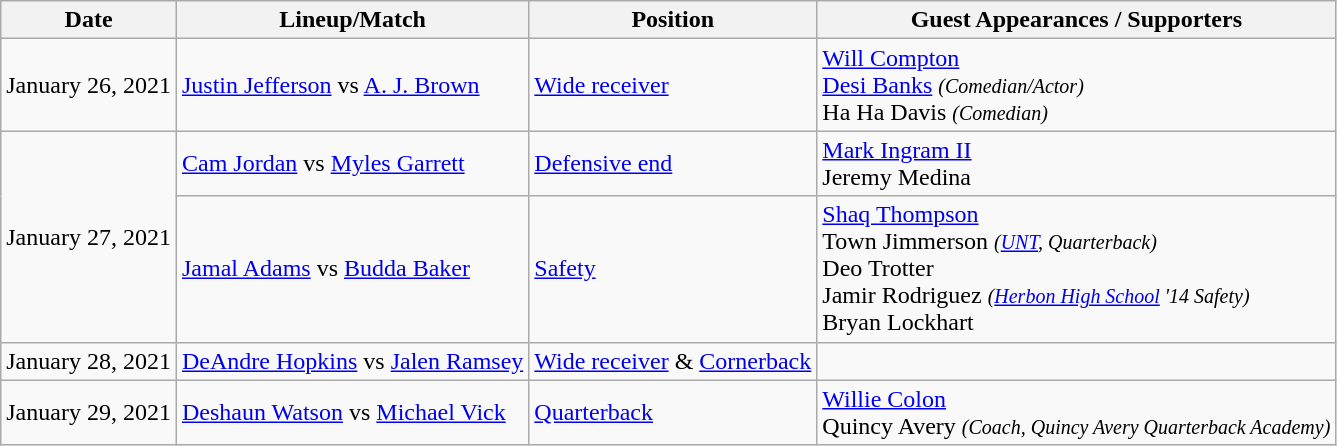<table class="wikitable">
<tr>
<th>Date</th>
<th>Lineup/Match</th>
<th>Position</th>
<th>Guest Appearances / Supporters</th>
</tr>
<tr>
<td>January 26, 2021</td>
<td><a href='#'>Justin Jefferson</a> vs <a href='#'>A. J. Brown</a></td>
<td><a href='#'>Wide receiver</a></td>
<td><a href='#'>Will Compton</a><br><a href='#'>Desi Banks</a> <em><small>(Comedian/Actor)</small></em><br>Ha Ha Davis <em><small>(Comedian)</small></em></td>
</tr>
<tr>
<td rowspan="2">January 27, 2021</td>
<td><a href='#'>Cam Jordan</a> vs <a href='#'>Myles Garrett</a></td>
<td><a href='#'>Defensive end</a></td>
<td><a href='#'>Mark Ingram II</a><br>Jeremy Medina</td>
</tr>
<tr>
<td><a href='#'>Jamal Adams</a> vs <a href='#'>Budda Baker</a></td>
<td><a href='#'>Safety</a></td>
<td><a href='#'>Shaq Thompson</a><br>Town Jimmerson <em><small>(<a href='#'>UNT</a>, Quarterback)</small></em><br>Deo Trotter<br>Jamir Rodriguez <em><small>(<a href='#'>Herbon High School</a> '14 Safety)</small></em><br>Bryan Lockhart</td>
</tr>
<tr>
<td>January 28, 2021</td>
<td><a href='#'>DeAndre Hopkins</a> vs <a href='#'>Jalen Ramsey</a></td>
<td><a href='#'>Wide receiver</a> & <a href='#'>Cornerback</a></td>
<td></td>
</tr>
<tr>
<td>January 29, 2021</td>
<td><a href='#'>Deshaun Watson</a> vs <a href='#'>Michael Vick</a></td>
<td><a href='#'>Quarterback</a></td>
<td><a href='#'>Willie Colon</a><br>Quincy Avery <em><small>(Coach, Quincy Avery Quarterback Academy)</small></em></td>
</tr>
</table>
